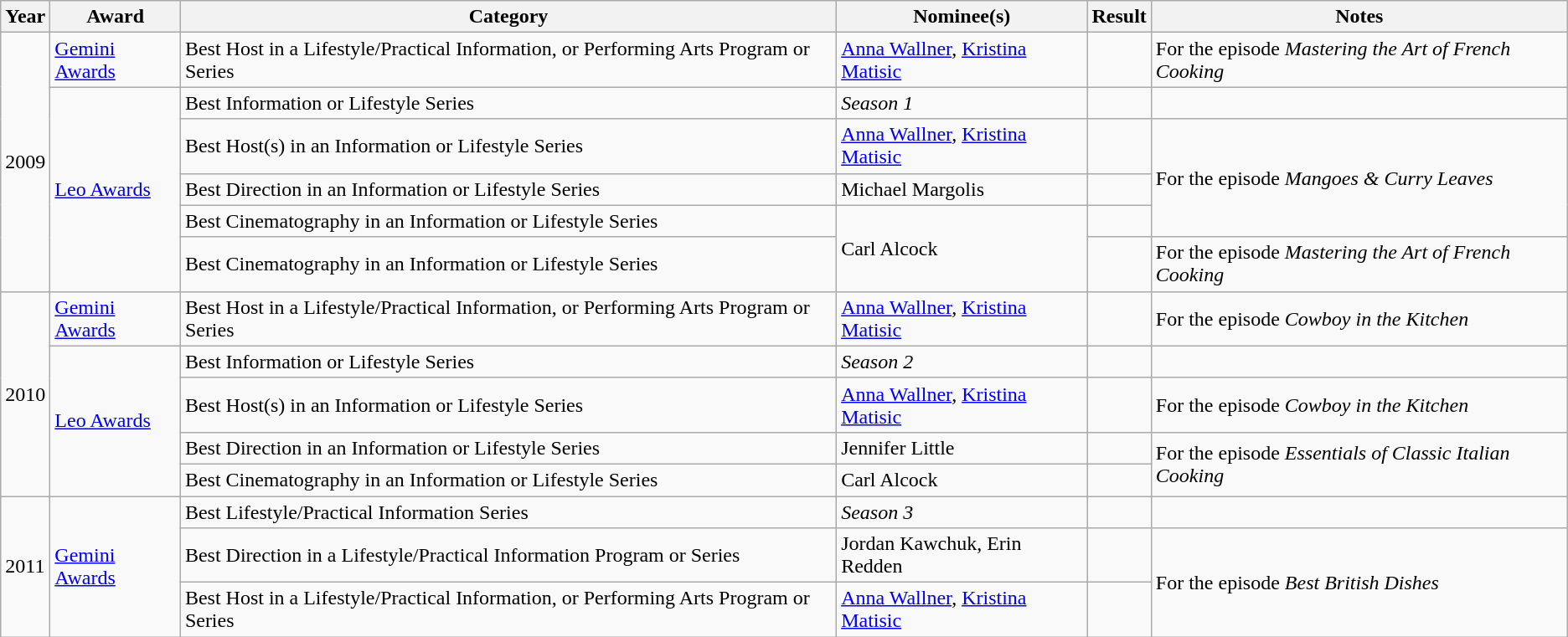<table class="wikitable" style="font-size:100%;">
<tr>
<th>Year</th>
<th>Award</th>
<th>Category</th>
<th>Nominee(s)</th>
<th>Result</th>
<th>Notes</th>
</tr>
<tr>
<td rowspan="6">2009</td>
<td><a href='#'>Gemini Awards</a></td>
<td>Best Host in a Lifestyle/Practical Information, or Performing Arts Program or Series</td>
<td><a href='#'>Anna Wallner</a>, <a href='#'>Kristina Matisic</a></td>
<td></td>
<td>For the episode <em>Mastering the Art of French Cooking</em></td>
</tr>
<tr>
<td rowspan="5"><a href='#'>Leo Awards</a></td>
<td>Best Information or Lifestyle Series</td>
<td><em>Season 1</em></td>
<td></td>
<td></td>
</tr>
<tr>
<td>Best Host(s) in an Information or Lifestyle Series</td>
<td><a href='#'>Anna Wallner</a>, <a href='#'>Kristina Matisic</a></td>
<td></td>
<td rowspan="3">For the episode <em>Mangoes & Curry Leaves</em></td>
</tr>
<tr>
<td>Best Direction in an Information or Lifestyle Series</td>
<td>Michael Margolis</td>
<td></td>
</tr>
<tr>
<td>Best Cinematography in an Information or Lifestyle Series</td>
<td rowspan="2">Carl Alcock</td>
<td></td>
</tr>
<tr>
<td>Best Cinematography in an Information or Lifestyle Series</td>
<td></td>
<td>For the episode <em>Mastering the Art of French Cooking</em></td>
</tr>
<tr>
<td rowspan="5">2010</td>
<td><a href='#'>Gemini Awards</a></td>
<td>Best Host in a Lifestyle/Practical Information, or Performing Arts Program or Series</td>
<td><a href='#'>Anna Wallner</a>, <a href='#'>Kristina Matisic</a></td>
<td></td>
<td>For the episode <em>Cowboy in the Kitchen</em></td>
</tr>
<tr>
<td rowspan="4"><a href='#'>Leo Awards</a></td>
<td>Best Information or Lifestyle Series</td>
<td><em>Season 2</em></td>
<td></td>
<td></td>
</tr>
<tr>
<td>Best Host(s) in an Information or Lifestyle Series</td>
<td><a href='#'>Anna Wallner</a>, <a href='#'>Kristina Matisic</a></td>
<td></td>
<td>For the episode <em>Cowboy in the Kitchen</em></td>
</tr>
<tr>
<td>Best Direction in an Information or Lifestyle Series</td>
<td>Jennifer Little</td>
<td></td>
<td rowspan="2">For the episode <em>Essentials of Classic Italian Cooking</em></td>
</tr>
<tr>
<td>Best Cinematography in an Information or Lifestyle Series</td>
<td>Carl Alcock</td>
<td></td>
</tr>
<tr>
<td rowspan="3">2011</td>
<td rowspan="3"><a href='#'>Gemini Awards</a></td>
<td>Best Lifestyle/Practical Information Series</td>
<td><em>Season 3</em></td>
<td></td>
<td></td>
</tr>
<tr>
<td>Best Direction in a Lifestyle/Practical Information Program or Series</td>
<td>Jordan Kawchuk, Erin Redden</td>
<td></td>
<td rowspan="2">For the episode <em>Best British Dishes</em></td>
</tr>
<tr>
<td>Best Host in a Lifestyle/Practical Information, or Performing Arts Program or Series</td>
<td><a href='#'>Anna Wallner</a>, <a href='#'>Kristina Matisic</a></td>
<td></td>
</tr>
</table>
